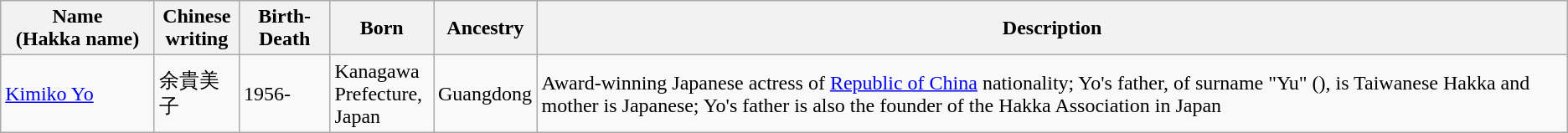<table class="wikitable">
<tr>
<th width="115">Name<br>(Hakka name)</th>
<th width="60">Chinese writing</th>
<th width="65">Birth-Death</th>
<th width="75">Born</th>
<th width="75">Ancestry</th>
<th>Description</th>
</tr>
<tr>
<td><a href='#'>Kimiko Yo</a></td>
<td>余貴美子</td>
<td>1956-</td>
<td>Kanagawa Prefecture, Japan</td>
<td>Guangdong</td>
<td>Award-winning Japanese actress of <a href='#'>Republic of China</a> nationality; Yo's father, of surname "Yu" (), is Taiwanese Hakka and mother is Japanese; Yo's father is also the founder of the Hakka Association in Japan</td>
</tr>
</table>
